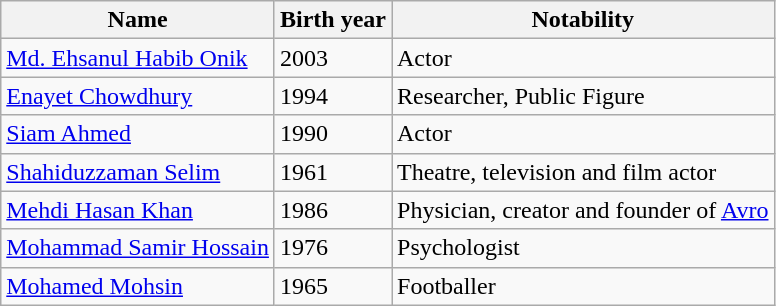<table class="wikitable sortable">
<tr>
<th>Name</th>
<th>Birth year</th>
<th>Notability</th>
</tr>
<tr>
<td><a href='#'>Md. Ehsanul Habib Onik</a></td>
<td>2003</td>
<td>Actor</td>
</tr>
<tr>
<td><a href='#'>Enayet Chowdhury</a></td>
<td>1994</td>
<td>Researcher, Public Figure</td>
</tr>
<tr>
<td><a href='#'>Siam Ahmed</a></td>
<td>1990</td>
<td>Actor</td>
</tr>
<tr>
<td><a href='#'>Shahiduzzaman Selim</a></td>
<td>1961</td>
<td>Theatre, television and film actor</td>
</tr>
<tr>
<td><a href='#'>Mehdi Hasan Khan</a></td>
<td>1986</td>
<td>Physician, creator and founder of <a href='#'>Avro</a></td>
</tr>
<tr>
<td><a href='#'>Mohammad Samir Hossain</a></td>
<td>1976</td>
<td>Psychologist</td>
</tr>
<tr>
<td><a href='#'>Mohamed Mohsin</a></td>
<td>1965</td>
<td>Footballer</td>
</tr>
</table>
